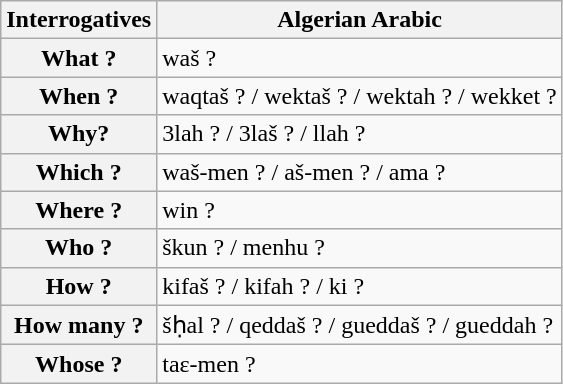<table class="wikitable">
<tr>
<th>Interrogatives</th>
<th>Algerian Arabic</th>
</tr>
<tr>
<th>What ?</th>
<td>waš ?</td>
</tr>
<tr>
<th>When ?</th>
<td>waqtaš ? / wektaš ? / wektah ? / wekket ?</td>
</tr>
<tr>
<th>Why?</th>
<td>3lah ? / 3laš ? / llah ?</td>
</tr>
<tr>
<th>Which ?</th>
<td>waš-men ? / aš-men ? / ama ?</td>
</tr>
<tr>
<th>Where ?</th>
<td>win ?</td>
</tr>
<tr>
<th>Who ?</th>
<td>škun ? / menhu ?</td>
</tr>
<tr>
<th>How ?</th>
<td>kifaš ? / kifah ? / ki ?</td>
</tr>
<tr>
<th>How many ?</th>
<td>šḥal ? / qeddaš ? / gueddaš ? / gueddah ?</td>
</tr>
<tr>
<th>Whose ?</th>
<td>taε-men ?</td>
</tr>
</table>
